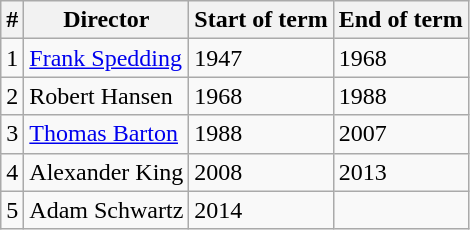<table class="wikitable">
<tr>
<th>#</th>
<th>Director</th>
<th>Start of term</th>
<th>End of term</th>
</tr>
<tr>
<td>1</td>
<td><a href='#'>Frank Spedding</a></td>
<td>1947</td>
<td>1968</td>
</tr>
<tr>
<td>2</td>
<td>Robert Hansen</td>
<td>1968</td>
<td>1988</td>
</tr>
<tr>
<td>3</td>
<td><a href='#'>Thomas Barton</a></td>
<td>1988</td>
<td>2007</td>
</tr>
<tr>
<td>4</td>
<td>Alexander King</td>
<td>2008</td>
<td>2013</td>
</tr>
<tr>
<td>5</td>
<td>Adam Schwartz</td>
<td>2014</td>
<td></td>
</tr>
</table>
